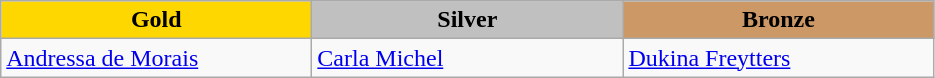<table class="wikitable" style="text-align:left">
<tr align="center">
<td width=200 bgcolor=gold><strong>Gold</strong></td>
<td width=200 bgcolor=silver><strong>Silver</strong></td>
<td width=200 bgcolor=CC9966><strong>Bronze</strong></td>
</tr>
<tr>
<td><a href='#'>Andressa de Morais</a><br><em></em></td>
<td><a href='#'>Carla Michel</a><br><em></em></td>
<td><a href='#'>Dukina Freytters</a><br><em></em></td>
</tr>
</table>
